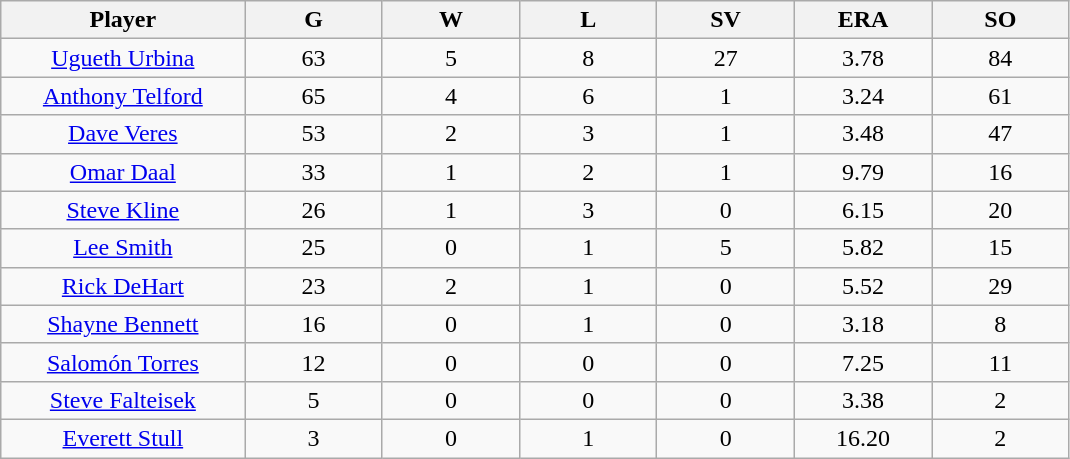<table class="wikitable sortable">
<tr>
<th bgcolor="#DDDDFF" width="16%">Player</th>
<th bgcolor="#DDDDFF" width="9%">G</th>
<th bgcolor="#DDDDFF" width="9%">W</th>
<th bgcolor="#DDDDFF" width="9%">L</th>
<th bgcolor="#DDDDFF" width="9%">SV</th>
<th bgcolor="#DDDDFF" width="9%">ERA</th>
<th bgcolor="#DDDDFF" width="9%">SO</th>
</tr>
<tr align=center>
<td><a href='#'>Ugueth Urbina</a></td>
<td>63</td>
<td>5</td>
<td>8</td>
<td>27</td>
<td>3.78</td>
<td>84</td>
</tr>
<tr align=center>
<td><a href='#'>Anthony Telford</a></td>
<td>65</td>
<td>4</td>
<td>6</td>
<td>1</td>
<td>3.24</td>
<td>61</td>
</tr>
<tr align=center>
<td><a href='#'>Dave Veres</a></td>
<td>53</td>
<td>2</td>
<td>3</td>
<td>1</td>
<td>3.48</td>
<td>47</td>
</tr>
<tr align=center>
<td><a href='#'>Omar Daal</a></td>
<td>33</td>
<td>1</td>
<td>2</td>
<td>1</td>
<td>9.79</td>
<td>16</td>
</tr>
<tr align=center>
<td><a href='#'>Steve Kline</a></td>
<td>26</td>
<td>1</td>
<td>3</td>
<td>0</td>
<td>6.15</td>
<td>20</td>
</tr>
<tr align=center>
<td><a href='#'>Lee Smith</a></td>
<td>25</td>
<td>0</td>
<td>1</td>
<td>5</td>
<td>5.82</td>
<td>15</td>
</tr>
<tr align=center>
<td><a href='#'>Rick DeHart</a></td>
<td>23</td>
<td>2</td>
<td>1</td>
<td>0</td>
<td>5.52</td>
<td>29</td>
</tr>
<tr align=center>
<td><a href='#'>Shayne Bennett</a></td>
<td>16</td>
<td>0</td>
<td>1</td>
<td>0</td>
<td>3.18</td>
<td>8</td>
</tr>
<tr align=center>
<td><a href='#'>Salomón Torres</a></td>
<td>12</td>
<td>0</td>
<td>0</td>
<td>0</td>
<td>7.25</td>
<td>11</td>
</tr>
<tr align=center>
<td><a href='#'>Steve Falteisek</a></td>
<td>5</td>
<td>0</td>
<td>0</td>
<td>0</td>
<td>3.38</td>
<td>2</td>
</tr>
<tr align=center>
<td><a href='#'>Everett Stull</a></td>
<td>3</td>
<td>0</td>
<td>1</td>
<td>0</td>
<td>16.20</td>
<td>2</td>
</tr>
</table>
